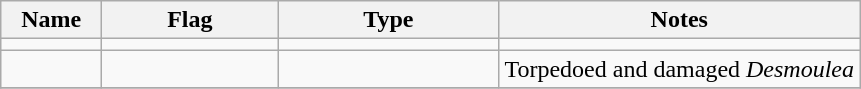<table class="wikitable sortable">
<tr>
<th scope="col" width="60px">Name</th>
<th scope="col" width="110px">Flag</th>
<th scope="col" width="140px">Type</th>
<th>Notes</th>
</tr>
<tr>
<td align="left"></td>
<td align="left"></td>
<td align="left"></td>
<td align="left"></td>
</tr>
<tr>
<td align="left"></td>
<td align="left"></td>
<td align="left"></td>
<td align="left">Torpedoed and damaged <em>Desmoulea</em></td>
</tr>
<tr>
</tr>
</table>
